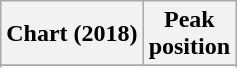<table class="wikitable sortable plainrowheaders">
<tr>
<th>Chart (2018)</th>
<th>Peak<br>position</th>
</tr>
<tr>
</tr>
<tr>
</tr>
<tr>
</tr>
<tr>
</tr>
<tr>
</tr>
<tr>
</tr>
</table>
